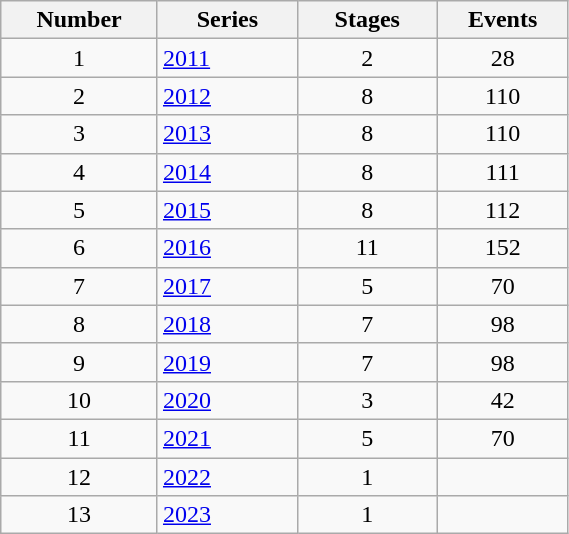<table class="wikitable" style="width:30%;">
<tr>
<th width=10>Number</th>
<th width=50>Series</th>
<th width=50>Stages</th>
<th width=20>Events</th>
</tr>
<tr>
<td align=center>1</td>
<td><a href='#'>2011</a></td>
<td align=center>2</td>
<td align=center>28</td>
</tr>
<tr>
<td align=center>2</td>
<td><a href='#'>2012</a></td>
<td align=center>8</td>
<td align=center>110</td>
</tr>
<tr>
<td align=center>3</td>
<td><a href='#'>2013</a></td>
<td align=center>8</td>
<td align=center>110</td>
</tr>
<tr>
<td align=center>4</td>
<td><a href='#'>2014</a></td>
<td align=center>8</td>
<td align=center>111</td>
</tr>
<tr>
<td align=center>5</td>
<td><a href='#'>2015</a></td>
<td align=center>8</td>
<td align=center>112</td>
</tr>
<tr>
<td align=center>6</td>
<td><a href='#'>2016</a></td>
<td align=center>11</td>
<td align=center>152</td>
</tr>
<tr>
<td align=center>7</td>
<td><a href='#'>2017</a></td>
<td align=center>5</td>
<td align=center>70</td>
</tr>
<tr>
<td align=center>8</td>
<td><a href='#'>2018</a></td>
<td align=center>7</td>
<td align=center>98</td>
</tr>
<tr>
<td align=center>9</td>
<td><a href='#'>2019</a></td>
<td align=center>7</td>
<td align=center>98</td>
</tr>
<tr>
<td align=center>10</td>
<td><a href='#'>2020</a></td>
<td align=center>3</td>
<td align=center>42</td>
</tr>
<tr>
<td align=center>11</td>
<td><a href='#'>2021</a></td>
<td align=center>5</td>
<td align=center>70</td>
</tr>
<tr>
<td align=center>12</td>
<td><a href='#'>2022</a></td>
<td align=center>1</td>
<td align=center></td>
</tr>
<tr>
<td align=center>13</td>
<td><a href='#'>2023</a></td>
<td align=center>1</td>
<td align=center></td>
</tr>
</table>
